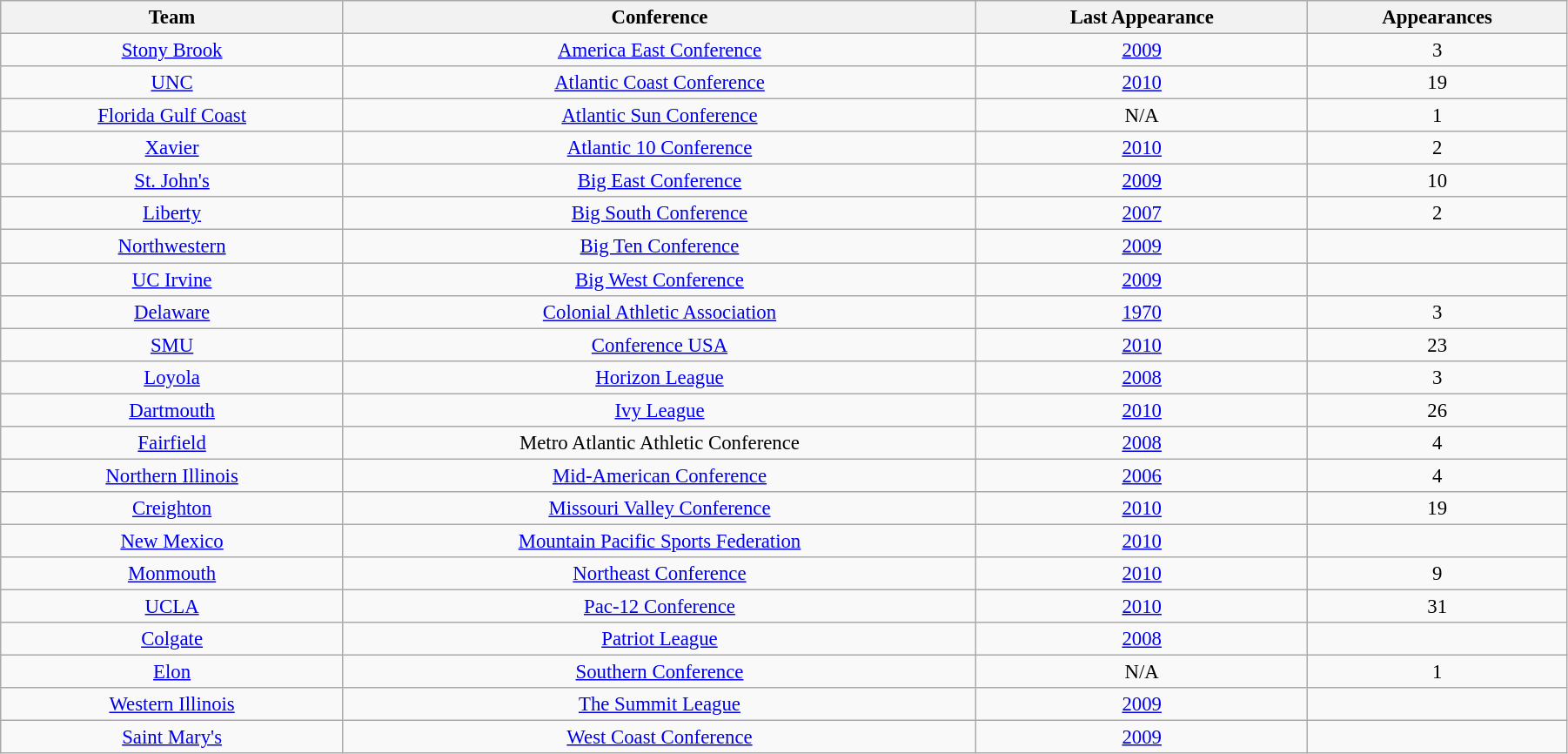<table class=wikitable style="text-align:center; font-size:95%;" width=95%>
<tr>
<th>Team</th>
<th>Conference</th>
<th>Last Appearance</th>
<th>Appearances</th>
</tr>
<tr>
<td><a href='#'>Stony Brook</a></td>
<td><a href='#'>America East Conference</a></td>
<td><a href='#'>2009</a></td>
<td>3</td>
</tr>
<tr>
<td><a href='#'>UNC</a></td>
<td><a href='#'>Atlantic Coast Conference</a></td>
<td><a href='#'>2010</a></td>
<td>19</td>
</tr>
<tr>
<td><a href='#'>Florida Gulf Coast</a></td>
<td><a href='#'>Atlantic Sun Conference</a></td>
<td>N/A</td>
<td>1</td>
</tr>
<tr>
<td><a href='#'>Xavier</a></td>
<td><a href='#'>Atlantic 10 Conference</a></td>
<td><a href='#'>2010</a></td>
<td>2</td>
</tr>
<tr>
<td><a href='#'>St. John's</a></td>
<td><a href='#'>Big East Conference</a></td>
<td><a href='#'>2009</a></td>
<td>10</td>
</tr>
<tr>
<td><a href='#'>Liberty</a></td>
<td><a href='#'>Big South Conference</a></td>
<td><a href='#'>2007</a></td>
<td>2</td>
</tr>
<tr>
<td><a href='#'>Northwestern</a></td>
<td><a href='#'>Big Ten Conference</a></td>
<td><a href='#'>2009</a></td>
<td></td>
</tr>
<tr>
<td><a href='#'>UC Irvine</a></td>
<td><a href='#'>Big West Conference</a></td>
<td><a href='#'>2009</a></td>
<td></td>
</tr>
<tr>
<td><a href='#'>Delaware</a></td>
<td><a href='#'>Colonial Athletic Association</a></td>
<td><a href='#'>1970</a></td>
<td>3</td>
</tr>
<tr>
<td><a href='#'>SMU</a></td>
<td><a href='#'>Conference USA</a></td>
<td><a href='#'>2010</a></td>
<td>23</td>
</tr>
<tr>
<td><a href='#'>Loyola</a></td>
<td><a href='#'>Horizon League</a></td>
<td><a href='#'>2008</a></td>
<td>3</td>
</tr>
<tr>
<td><a href='#'>Dartmouth</a></td>
<td><a href='#'>Ivy League</a></td>
<td><a href='#'>2010</a></td>
<td>26</td>
</tr>
<tr>
<td><a href='#'>Fairfield</a></td>
<td>Metro Atlantic Athletic Conference</td>
<td><a href='#'>2008</a></td>
<td>4</td>
</tr>
<tr>
<td><a href='#'>Northern Illinois</a></td>
<td><a href='#'>Mid-American Conference</a></td>
<td><a href='#'>2006</a></td>
<td>4</td>
</tr>
<tr>
<td><a href='#'>Creighton</a></td>
<td><a href='#'>Missouri Valley Conference</a></td>
<td><a href='#'>2010</a></td>
<td>19</td>
</tr>
<tr>
<td><a href='#'>New Mexico</a></td>
<td><a href='#'>Mountain Pacific Sports Federation</a></td>
<td><a href='#'>2010</a></td>
<td></td>
</tr>
<tr>
<td><a href='#'>Monmouth</a></td>
<td><a href='#'>Northeast Conference</a></td>
<td><a href='#'>2010</a></td>
<td>9</td>
</tr>
<tr>
<td><a href='#'>UCLA</a></td>
<td><a href='#'>Pac-12 Conference</a></td>
<td><a href='#'>2010</a></td>
<td>31</td>
</tr>
<tr>
<td><a href='#'>Colgate</a></td>
<td><a href='#'>Patriot League</a></td>
<td><a href='#'>2008</a></td>
<td></td>
</tr>
<tr>
<td><a href='#'>Elon</a></td>
<td><a href='#'>Southern Conference</a></td>
<td>N/A</td>
<td>1</td>
</tr>
<tr>
<td><a href='#'>Western Illinois</a></td>
<td><a href='#'>The Summit League</a></td>
<td><a href='#'>2009</a></td>
<td></td>
</tr>
<tr>
<td><a href='#'>Saint Mary's</a></td>
<td><a href='#'>West Coast Conference</a></td>
<td><a href='#'>2009</a></td>
<td></td>
</tr>
</table>
